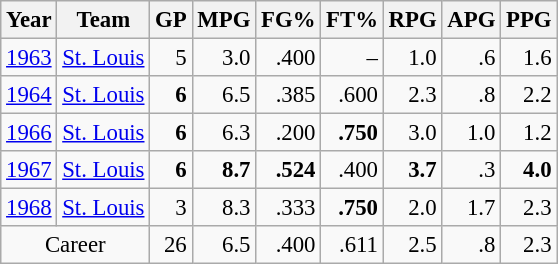<table class="wikitable sortable" style="font-size:95%; text-align:right;">
<tr>
<th>Year</th>
<th>Team</th>
<th>GP</th>
<th>MPG</th>
<th>FG%</th>
<th>FT%</th>
<th>RPG</th>
<th>APG</th>
<th>PPG</th>
</tr>
<tr>
<td style="text-align:left;"><a href='#'>1963</a></td>
<td style="text-align:left;"><a href='#'>St. Louis</a></td>
<td>5</td>
<td>3.0</td>
<td>.400</td>
<td>–</td>
<td>1.0</td>
<td>.6</td>
<td>1.6</td>
</tr>
<tr>
<td style="text-align:left;"><a href='#'>1964</a></td>
<td style="text-align:left;"><a href='#'>St. Louis</a></td>
<td><strong>6</strong></td>
<td>6.5</td>
<td>.385</td>
<td>.600</td>
<td>2.3</td>
<td>.8</td>
<td>2.2</td>
</tr>
<tr>
<td style="text-align:left;"><a href='#'>1966</a></td>
<td style="text-align:left;"><a href='#'>St. Louis</a></td>
<td><strong>6</strong></td>
<td>6.3</td>
<td>.200</td>
<td><strong>.750</strong></td>
<td>3.0</td>
<td>1.0</td>
<td>1.2</td>
</tr>
<tr>
<td style="text-align:left;"><a href='#'>1967</a></td>
<td style="text-align:left;"><a href='#'>St. Louis</a></td>
<td><strong>6</strong></td>
<td><strong>8.7</strong></td>
<td><strong>.524</strong></td>
<td>.400</td>
<td><strong>3.7</strong></td>
<td>.3</td>
<td><strong>4.0</strong></td>
</tr>
<tr>
<td style="text-align:left;"><a href='#'>1968</a></td>
<td style="text-align:left;"><a href='#'>St. Louis</a></td>
<td>3</td>
<td>8.3</td>
<td>.333</td>
<td><strong>.750</strong></td>
<td>2.0</td>
<td>1.7</td>
<td>2.3</td>
</tr>
<tr class="sortbottom">
<td style="text-align:center;" colspan="2">Career</td>
<td>26</td>
<td>6.5</td>
<td>.400</td>
<td>.611</td>
<td>2.5</td>
<td>.8</td>
<td>2.3</td>
</tr>
</table>
